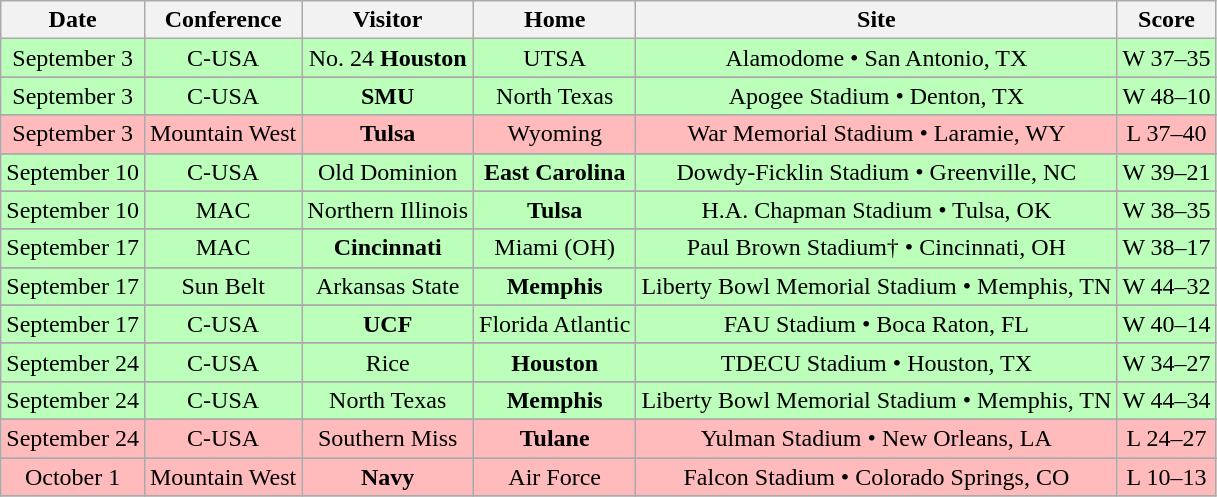<table class="wikitable" style="text-align:center">
<tr>
<th>Date</th>
<th>Conference</th>
<th>Visitor</th>
<th>Home</th>
<th>Site</th>
<th>Score</th>
</tr>
<tr style="background:#bfb;">
<td>September 3</td>
<td>C-USA</td>
<td>No. 24 <strong>Houston</strong></td>
<td>UTSA</td>
<td>Alamodome • San Antonio, TX</td>
<td>W 37–35 </td>
</tr>
<tr>
</tr>
<tr style="background:#bfb;">
<td>September 3</td>
<td>C-USA</td>
<td><strong>SMU</strong></td>
<td>North Texas</td>
<td>Apogee Stadium • Denton, TX</td>
<td>W 48–10</td>
</tr>
<tr>
</tr>
<tr style="background:#fbb;">
<td>September 3</td>
<td>Mountain West</td>
<td><strong>Tulsa</strong></td>
<td>Wyoming</td>
<td>War Memorial Stadium • Laramie, WY</td>
<td>L 37–40 </td>
</tr>
<tr>
</tr>
<tr style="background:#bfb;">
<td>September 10</td>
<td>C-USA</td>
<td>Old Dominion</td>
<td><strong>East Carolina</strong></td>
<td>Dowdy-Ficklin Stadium • Greenville, NC</td>
<td>W 39–21</td>
</tr>
<tr>
</tr>
<tr style="background:#bfb;">
<td>September 10</td>
<td>MAC</td>
<td>Northern Illinois</td>
<td><strong>Tulsa</strong></td>
<td>H.A. Chapman Stadium • Tulsa, OK</td>
<td>W 38–35</td>
</tr>
<tr>
</tr>
<tr style="background:#bfb;">
<td>September 17</td>
<td>MAC</td>
<td><strong>Cincinnati</strong></td>
<td>Miami (OH)</td>
<td>Paul Brown Stadium† • Cincinnati, OH</td>
<td>W 38–17</td>
</tr>
<tr>
</tr>
<tr style="background:#bfb;">
<td>September 17</td>
<td>Sun Belt</td>
<td>Arkansas State</td>
<td><strong>Memphis</strong></td>
<td>Liberty Bowl Memorial Stadium • Memphis, TN</td>
<td>W 44–32</td>
</tr>
<tr>
</tr>
<tr style="background:#bfb;">
<td>September 17</td>
<td>C-USA</td>
<td><strong>UCF</strong></td>
<td>Florida Atlantic</td>
<td>FAU Stadium • Boca Raton, FL</td>
<td>W 40–14</td>
</tr>
<tr>
</tr>
<tr style="background:#bfb;">
<td>September 24</td>
<td>C-USA</td>
<td>Rice</td>
<td><strong>Houston</strong></td>
<td>TDECU Stadium • Houston, TX</td>
<td>W 34–27</td>
</tr>
<tr>
</tr>
<tr style="background:#bfb;">
<td>September 24</td>
<td>C-USA</td>
<td>North Texas</td>
<td><strong>Memphis</strong></td>
<td>Liberty Bowl Memorial Stadium • Memphis, TN</td>
<td>W 44–34</td>
</tr>
<tr>
</tr>
<tr style="background:#fbb;">
<td>September 24</td>
<td>C-USA</td>
<td>Southern Miss</td>
<td><strong>Tulane</strong></td>
<td>Yulman Stadium • New Orleans, LA</td>
<td>L 24–27</td>
</tr>
<tr>
</tr>
<tr style="background:#fbb;">
<td>October 1</td>
<td>Mountain West</td>
<td><strong>Navy</strong></td>
<td>Air Force</td>
<td>Falcon Stadium • Colorado Springs, CO</td>
<td>L 10–13</td>
</tr>
<tr>
</tr>
</table>
